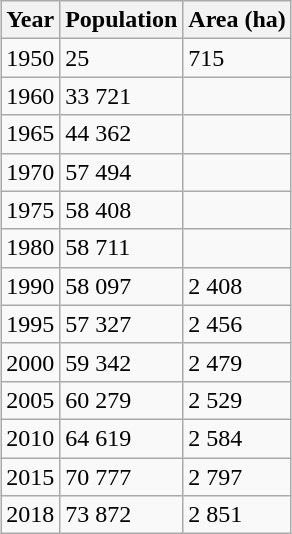<table class="wikitable" style="margin:auto">
<tr>
<th>Year</th>
<th>Population</th>
<th>Area (ha)</th>
</tr>
<tr>
<td>1950</td>
<td>25</td>
<td>715</td>
</tr>
<tr>
<td>1960</td>
<td>33 721</td>
<td></td>
</tr>
<tr>
<td>1965</td>
<td>44 362</td>
<td></td>
</tr>
<tr>
<td>1970</td>
<td>57 494</td>
<td></td>
</tr>
<tr>
<td>1975</td>
<td>58 408</td>
<td></td>
</tr>
<tr>
<td>1980</td>
<td>58 711</td>
<td></td>
</tr>
<tr>
<td>1990</td>
<td>58 097</td>
<td>2 408</td>
</tr>
<tr>
<td>1995</td>
<td>57 327</td>
<td>2 456</td>
</tr>
<tr>
<td>2000</td>
<td>59 342</td>
<td>2 479</td>
</tr>
<tr>
<td>2005</td>
<td>60 279</td>
<td>2 529</td>
</tr>
<tr>
<td>2010</td>
<td>64 619</td>
<td>2 584</td>
</tr>
<tr>
<td>2015</td>
<td>70 777</td>
<td>2 797</td>
</tr>
<tr>
<td>2018</td>
<td>73 872</td>
<td>2 851</td>
</tr>
</table>
